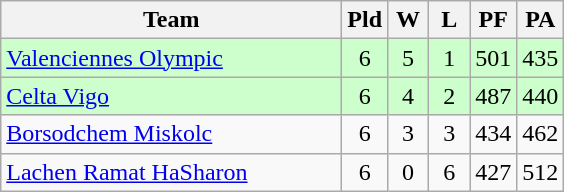<table class="wikitable" style="text-align:center">
<tr>
<th width=220>Team</th>
<th width=20>Pld</th>
<th width=20>W</th>
<th width=20>L</th>
<th width=20>PF</th>
<th width=20>PA</th>
</tr>
<tr bgcolor="#ccffcc">
<td align="left"> <a href='#'>Valenciennes Olympic</a></td>
<td>6</td>
<td>5</td>
<td>1</td>
<td>501</td>
<td>435</td>
</tr>
<tr bgcolor="#ccffcc">
<td align="left"> <a href='#'>Celta Vigo</a></td>
<td>6</td>
<td>4</td>
<td>2</td>
<td>487</td>
<td>440</td>
</tr>
<tr>
<td align="left"> <a href='#'>Borsodchem Miskolc</a></td>
<td>6</td>
<td>3</td>
<td>3</td>
<td>434</td>
<td>462</td>
</tr>
<tr>
<td align="left"> <a href='#'>Lachen Ramat HaSharon</a></td>
<td>6</td>
<td>0</td>
<td>6</td>
<td>427</td>
<td>512</td>
</tr>
</table>
